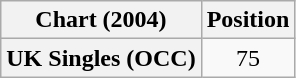<table class="wikitable plainrowheaders" style="text-align:center">
<tr>
<th>Chart (2004)</th>
<th>Position</th>
</tr>
<tr>
<th scope="row">UK Singles (OCC)</th>
<td>75</td>
</tr>
</table>
